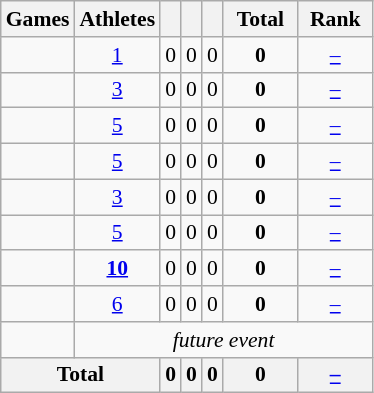<table class="wikitable" style="text-align:center; font-size:90%;">
<tr>
<th>Games</th>
<th>Athletes</th>
<th width:3em; font-weight:bold;"></th>
<th width:3em; font-weight:bold;"></th>
<th width:3em; font-weight:bold;"></th>
<th style="width:3em; font-weight:bold;">Total</th>
<th style="width:3em; font-weight:bold;">Rank</th>
</tr>
<tr>
<td align=left> </td>
<td><a href='#'>1</a></td>
<td>0</td>
<td>0</td>
<td>0</td>
<td><strong>0</strong></td>
<td><a href='#'>–</a></td>
</tr>
<tr>
<td align=left> </td>
<td><a href='#'>3</a></td>
<td>0</td>
<td>0</td>
<td>0</td>
<td><strong>0</strong></td>
<td><a href='#'>–</a></td>
</tr>
<tr>
<td align=left> </td>
<td><a href='#'>5</a></td>
<td>0</td>
<td>0</td>
<td>0</td>
<td><strong>0</strong></td>
<td><a href='#'>–</a></td>
</tr>
<tr>
<td align=left> </td>
<td><a href='#'>5</a></td>
<td>0</td>
<td>0</td>
<td>0</td>
<td><strong>0</strong></td>
<td><a href='#'>–</a></td>
</tr>
<tr>
<td align=left> </td>
<td><a href='#'>3</a></td>
<td>0</td>
<td>0</td>
<td>0</td>
<td><strong>0</strong></td>
<td><a href='#'>–</a></td>
</tr>
<tr>
<td align=left> </td>
<td><a href='#'>5</a></td>
<td>0</td>
<td>0</td>
<td>0</td>
<td><strong>0</strong></td>
<td><a href='#'>–</a></td>
</tr>
<tr>
<td align=left> </td>
<td><a href='#'><strong>10</strong></a></td>
<td>0</td>
<td>0</td>
<td>0</td>
<td><strong>0</strong></td>
<td><a href='#'>–</a></td>
</tr>
<tr>
<td align=left> </td>
<td><a href='#'>6</a></td>
<td>0</td>
<td>0</td>
<td>0</td>
<td><strong>0</strong></td>
<td><a href='#'>–</a></td>
</tr>
<tr>
<td align=left> </td>
<td colspan=6><em>future event</em></td>
</tr>
<tr>
<th colspan=2>Total</th>
<th>0</th>
<th>0</th>
<th>0</th>
<th>0</th>
<th><a href='#'>–</a></th>
</tr>
</table>
